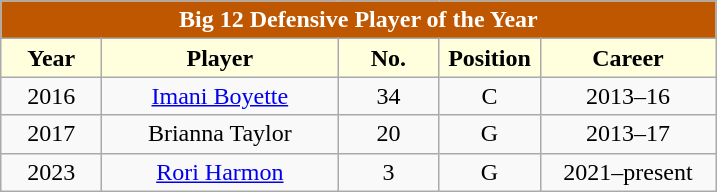<table class="wikitable" style="text-align:center">
<tr>
<td colspan="5" style= "background: #BF5700; color:white"><strong>Big 12 Defensive Player of the Year</strong></td>
</tr>
<tr>
<th style="width:60px; background: #ffffdd;">Year</th>
<th style="width:150px; background: #ffffdd;">Player</th>
<th style="width:60px; background: #ffffdd;">No.</th>
<th style="width:60px; background: #ffffdd;">Position</th>
<th style="width:110px; background: #ffffdd;">Career</th>
</tr>
<tr>
<td>2016</td>
<td><a href='#'>Imani Boyette</a></td>
<td>34</td>
<td>C</td>
<td>2013–16</td>
</tr>
<tr>
<td>2017</td>
<td>Brianna Taylor</td>
<td>20</td>
<td>G</td>
<td>2013–17</td>
</tr>
<tr>
<td>2023</td>
<td><a href='#'>Rori Harmon</a></td>
<td>3</td>
<td>G</td>
<td>2021–present</td>
</tr>
</table>
